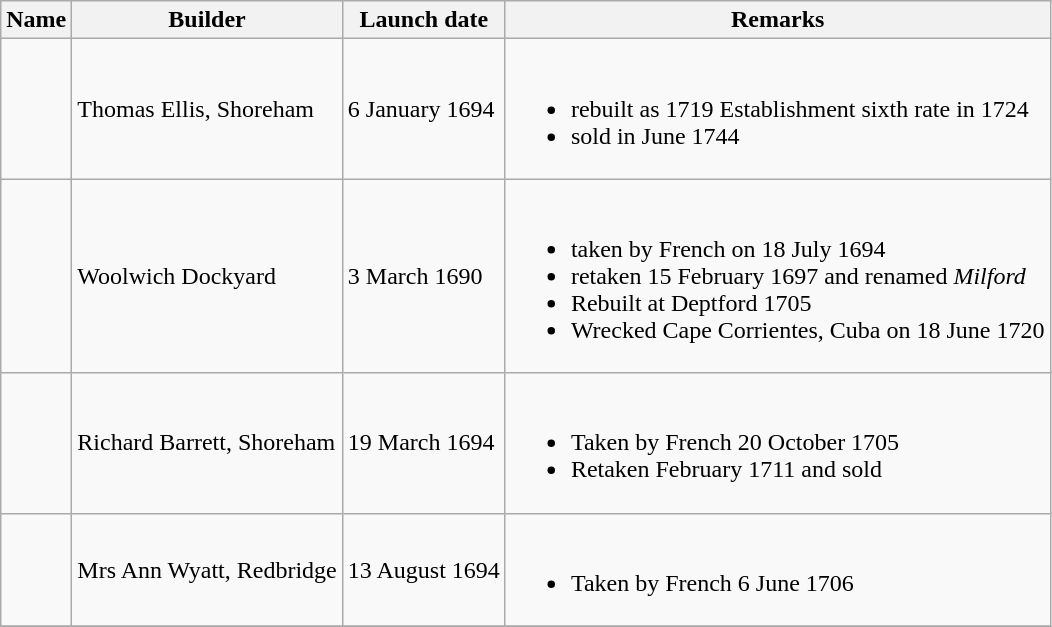<table class="wikitable">
<tr>
<th>Name</th>
<th>Builder</th>
<th>Launch date</th>
<th>Remarks</th>
</tr>
<tr>
<td></td>
<td>Thomas Ellis, Shoreham</td>
<td>6 January 1694</td>
<td><br><ul><li>rebuilt as 1719 Establishment sixth rate in 1724</li><li>sold in June 1744</li></ul></td>
</tr>
<tr>
<td></td>
<td>Woolwich Dockyard</td>
<td>3 March 1690</td>
<td><br><ul><li>taken by French on 18 July 1694</li><li>retaken 15 February 1697 and renamed <em>Milford</em></li><li>Rebuilt at Deptford 1705</li><li>Wrecked Cape Corrientes, Cuba on 18 June 1720</li></ul></td>
</tr>
<tr>
<td></td>
<td>Richard Barrett, Shoreham</td>
<td>19 March 1694</td>
<td><br><ul><li>Taken by French 20 October 1705</li><li>Retaken February 1711 and sold</li></ul></td>
</tr>
<tr>
<td></td>
<td>Mrs Ann Wyatt, Redbridge</td>
<td>13 August 1694</td>
<td><br><ul><li>Taken by French 6 June 1706</li></ul></td>
</tr>
<tr>
</tr>
</table>
